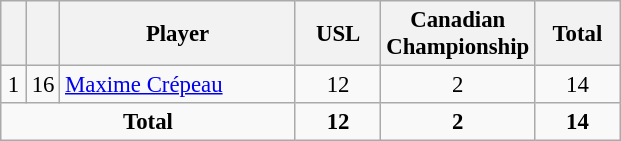<table class="wikitable sortable" style="font-size: 95%; text-align: center;">
<tr>
<th width=10></th>
<th width=10></th>
<th width=150>Player</th>
<th width=50>USL</th>
<th width=50>Canadian Championship</th>
<th width=50>Total</th>
</tr>
<tr>
<td>1</td>
<td>16</td>
<td align=left> <a href='#'>Maxime Crépeau</a></td>
<td>12</td>
<td>2</td>
<td>14</td>
</tr>
<tr>
<td colspan="3"><strong>Total</strong></td>
<td><strong>12</strong></td>
<td><strong>2</strong></td>
<td><strong>14</strong></td>
</tr>
</table>
